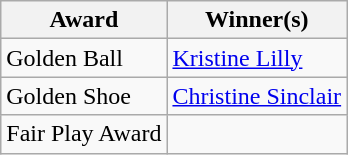<table class="wikitable">
<tr>
<th>Award</th>
<th>Winner(s)</th>
</tr>
<tr>
<td>Golden Ball</td>
<td> <a href='#'>Kristine Lilly</a></td>
</tr>
<tr>
<td>Golden Shoe</td>
<td> <a href='#'>Christine Sinclair</a></td>
</tr>
<tr>
<td>Fair Play Award</td>
<td></td>
</tr>
</table>
